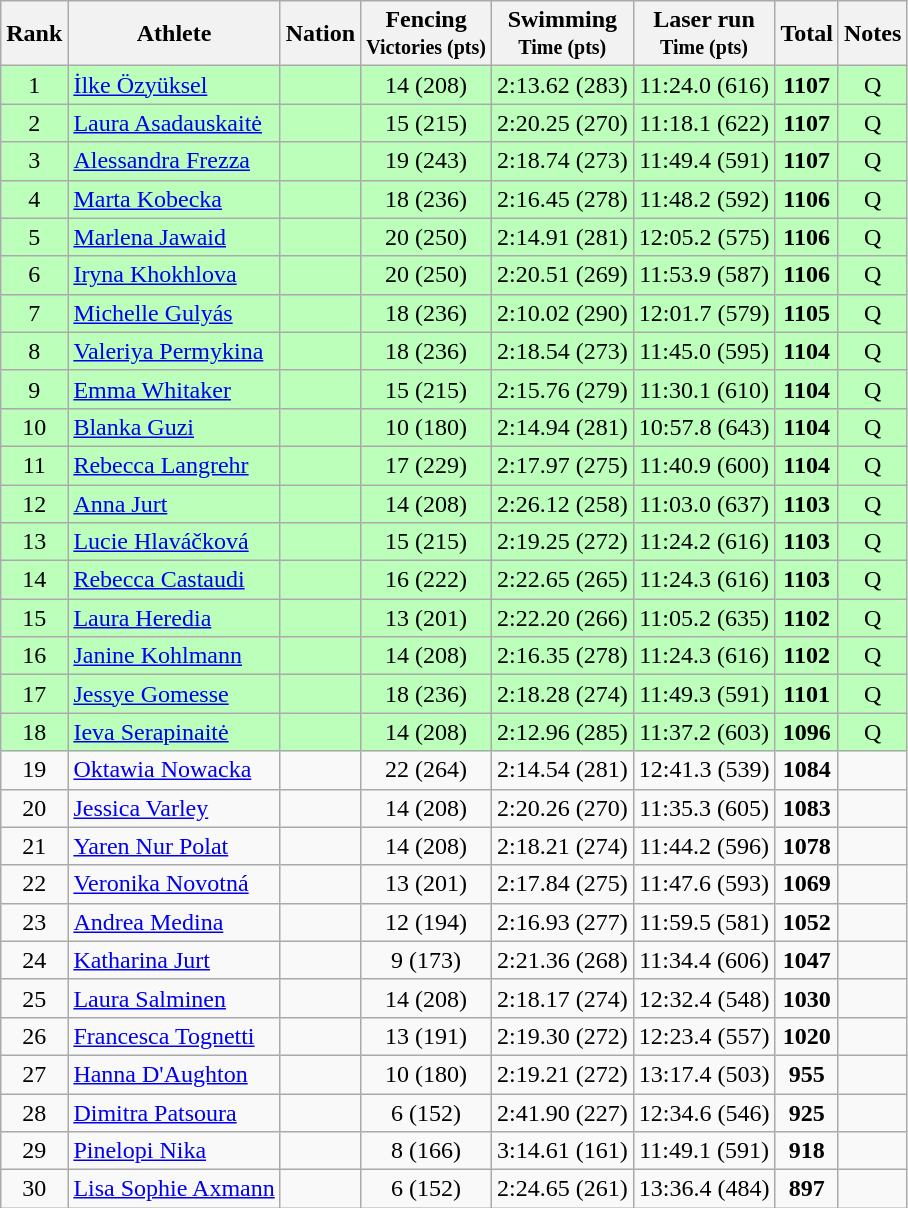<table style="text-align:center" class="wikitable sortable">
<tr>
<th>Rank</th>
<th>Athlete</th>
<th>Nation</th>
<th>Fencing<br><small>Victories (pts)</small></th>
<th>Swimming<br><small>Time (pts)</small></th>
<th>Laser run<br><small>Time (pts)</small></th>
<th>Total</th>
<th>Notes</th>
</tr>
<tr bgcolor=bbffbb>
<td>1</td>
<td align=left><a href='#'>İlke Özyüksel</a></td>
<td align=left></td>
<td>14 (208)</td>
<td>2:13.62 (283)</td>
<td>11:24.0 (616)</td>
<td><strong>1107</strong></td>
<td>Q</td>
</tr>
<tr bgcolor=bbffbb>
<td>2</td>
<td align=left><a href='#'>Laura Asadauskaitė</a></td>
<td align=left></td>
<td>15 (215)</td>
<td>2:20.25 (270)</td>
<td>11:18.1 (622)</td>
<td><strong>1107</strong></td>
<td>Q</td>
</tr>
<tr bgcolor=bbffbb>
<td>3</td>
<td align=left><a href='#'>Alessandra Frezza</a></td>
<td align=left></td>
<td>19 (243)</td>
<td>2:18.74 (273)</td>
<td>11:49.4 (591)</td>
<td><strong>1107</strong></td>
<td>Q</td>
</tr>
<tr bgcolor=bbffbb>
<td>4</td>
<td align=left><a href='#'>Marta Kobecka</a></td>
<td align=left></td>
<td>18 (236)</td>
<td>2:16.45 (278)</td>
<td>11:48.2 (592)</td>
<td><strong>1106</strong></td>
<td>Q</td>
</tr>
<tr bgcolor=bbffbb>
<td>5</td>
<td align=left><a href='#'>Marlena Jawaid</a></td>
<td align=left></td>
<td>20 (250)</td>
<td>2:14.91 (281)</td>
<td>12:05.2 (575)</td>
<td><strong>1106</strong></td>
<td>Q</td>
</tr>
<tr bgcolor=bbffbb>
<td>6</td>
<td align=left><a href='#'>Iryna Khokhlova</a></td>
<td align=left></td>
<td>20 (250)</td>
<td>2:20.51 (269)</td>
<td>11:53.9 (587)</td>
<td><strong>1106</strong></td>
<td>Q</td>
</tr>
<tr bgcolor=bbffbb>
<td>7</td>
<td align=left><a href='#'>Michelle Gulyás</a></td>
<td align=left></td>
<td>18 (236)</td>
<td>2:10.02 (290)</td>
<td>12:01.7 (579)</td>
<td><strong>1105</strong></td>
<td>Q</td>
</tr>
<tr bgcolor=bbffbb>
<td>8</td>
<td align=left><a href='#'>Valeriya Permykina</a></td>
<td align=left></td>
<td>18 (236)</td>
<td>2:18.54 (273)</td>
<td>11:45.0 (595)</td>
<td><strong>1104</strong></td>
<td>Q</td>
</tr>
<tr bgcolor=bbffbb>
<td>9</td>
<td align=left><a href='#'>Emma Whitaker</a></td>
<td align=left></td>
<td>15 (215)</td>
<td>2:15.76 (279)</td>
<td>11:30.1 (610)</td>
<td><strong>1104</strong></td>
<td>Q</td>
</tr>
<tr bgcolor=bbffbb>
<td>10</td>
<td align=left><a href='#'>Blanka Guzi</a></td>
<td align=left></td>
<td>10 (180)</td>
<td>2:14.94 (281)</td>
<td>10:57.8 (643)</td>
<td><strong>1104</strong></td>
<td>Q</td>
</tr>
<tr bgcolor=bbffbb>
<td>11</td>
<td align=left><a href='#'>Rebecca Langrehr</a></td>
<td align=left></td>
<td>17 (229)</td>
<td>2:17.97 (275)</td>
<td>11:40.9 (600)</td>
<td><strong>1104</strong></td>
<td>Q</td>
</tr>
<tr bgcolor=bbffbb>
<td>12</td>
<td align=left><a href='#'>Anna Jurt</a></td>
<td align=left></td>
<td>14 (208)</td>
<td>2:26.12 (258)</td>
<td>11:03.0 (637)</td>
<td><strong>1103</strong></td>
<td>Q</td>
</tr>
<tr bgcolor=bbffbb>
<td>13</td>
<td align=left><a href='#'>Lucie Hlaváčková</a></td>
<td align=left></td>
<td>15 (215)</td>
<td>2:19.25 (272)</td>
<td>11:24.2 (616)</td>
<td><strong>1103</strong></td>
<td>Q</td>
</tr>
<tr bgcolor=bbffbb>
<td>14</td>
<td align=left><a href='#'>Rebecca Castaudi</a></td>
<td align=left></td>
<td>16 (222)</td>
<td>2:22.65 (265)</td>
<td>11:24.3 (616)</td>
<td><strong>1103</strong></td>
<td>Q</td>
</tr>
<tr bgcolor=bbffbb>
<td>15</td>
<td align=left><a href='#'>Laura Heredia</a></td>
<td align=left></td>
<td>13 (201)</td>
<td>2:22.20 (266)</td>
<td>11:05.2 (635)</td>
<td><strong>1102</strong></td>
<td>Q</td>
</tr>
<tr bgcolor=bbffbb>
<td>16</td>
<td align=left><a href='#'>Janine Kohlmann</a></td>
<td align=left></td>
<td>14 (208)</td>
<td>2:16.35 (278)</td>
<td>11:24.3 (616)</td>
<td><strong>1102</strong></td>
<td>Q</td>
</tr>
<tr bgcolor=bbffbb>
<td>17</td>
<td align=left><a href='#'>Jessye Gomesse</a></td>
<td align=left></td>
<td>18 (236)</td>
<td>2:18.28 (274)</td>
<td>11:49.3 (591)</td>
<td><strong>1101</strong></td>
<td>Q</td>
</tr>
<tr bgcolor=bbffbb>
<td>18</td>
<td align=left><a href='#'>Ieva Serapinaitė</a></td>
<td align=left></td>
<td>14 (208)</td>
<td>2:12.96 (285)</td>
<td>11:37.2 (603)</td>
<td><strong>1096</strong></td>
<td>Q</td>
</tr>
<tr>
<td>19</td>
<td align=left><a href='#'>Oktawia Nowacka</a></td>
<td align=left></td>
<td>22 (264)</td>
<td>2:14.54 (281)</td>
<td>12:41.3 (539)</td>
<td><strong>1084</strong></td>
<td></td>
</tr>
<tr>
<td>20</td>
<td align=left><a href='#'>Jessica Varley</a></td>
<td align=left></td>
<td>14 (208)</td>
<td>2:20.26 (270)</td>
<td>11:35.3 (605)</td>
<td><strong>1083</strong></td>
<td></td>
</tr>
<tr>
<td>21</td>
<td align=left><a href='#'>Yaren Nur Polat</a></td>
<td align=left></td>
<td>14 (208)</td>
<td>2:18.21 (274)</td>
<td>11:44.2 (596)</td>
<td><strong>1078</strong></td>
<td></td>
</tr>
<tr>
<td>22</td>
<td align=left><a href='#'>Veronika Novotná</a></td>
<td align=left></td>
<td>13 (201)</td>
<td>2:17.84 (275)</td>
<td>11:47.6 (593)</td>
<td><strong>1069</strong></td>
<td></td>
</tr>
<tr>
<td>23</td>
<td align=left><a href='#'>Andrea Medina</a></td>
<td align=left></td>
<td>12 (194)</td>
<td>2:16.93 (277)</td>
<td>11:59.5 (581)</td>
<td><strong>1052</strong></td>
<td></td>
</tr>
<tr>
<td>24</td>
<td align=left><a href='#'>Katharina Jurt</a></td>
<td align=left></td>
<td>9 (173)</td>
<td>2:21.36 (268)</td>
<td>11:34.4 (606)</td>
<td><strong>1047</strong></td>
<td></td>
</tr>
<tr>
<td>25</td>
<td align=left><a href='#'>Laura Salminen</a></td>
<td align=left></td>
<td>14 (208)</td>
<td>2:18.17 (274)</td>
<td>12:32.4 (548)</td>
<td><strong>1030</strong></td>
<td></td>
</tr>
<tr>
<td>26</td>
<td align=left><a href='#'>Francesca Tognetti</a></td>
<td align=left></td>
<td>13 (191)</td>
<td>2:19.30 (272)</td>
<td>12:23.4 (557)</td>
<td><strong>1020</strong></td>
<td></td>
</tr>
<tr>
<td>27</td>
<td align=left><a href='#'>Hanna D'Aughton</a></td>
<td align=left></td>
<td>10 (180)</td>
<td>2:19.21 (272)</td>
<td>13:17.4 (503)</td>
<td><strong>955</strong></td>
<td></td>
</tr>
<tr>
<td>28</td>
<td align=left><a href='#'>Dimitra Patsoura</a></td>
<td align=left></td>
<td>6 (152)</td>
<td>2:41.90 (227)</td>
<td>12:34.6 (546)</td>
<td><strong>925</strong></td>
<td></td>
</tr>
<tr>
<td>29</td>
<td align=left><a href='#'>Pinelopi Nika</a></td>
<td align=left></td>
<td>8 (166)</td>
<td>3:14.61 (161)</td>
<td>11:49.1 (591)</td>
<td><strong>918</strong></td>
<td></td>
</tr>
<tr>
<td>30</td>
<td align=left><a href='#'>Lisa Sophie Axmann</a></td>
<td align=left></td>
<td>6 (152)</td>
<td>2:24.65 (261)</td>
<td>13:36.4 (484)</td>
<td><strong>897</strong></td>
<td></td>
</tr>
</table>
